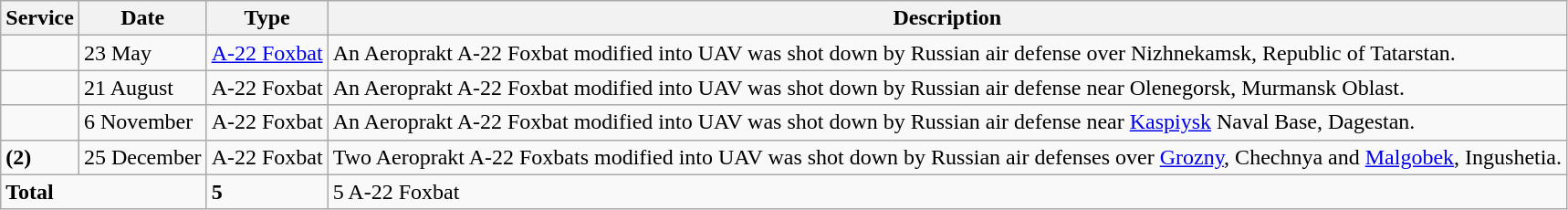<table class="wikitable">
<tr>
<th>Service</th>
<th>Date</th>
<th>Type</th>
<th>Description</th>
</tr>
<tr>
<td></td>
<td>23 May</td>
<td><a href='#'>A-22 Foxbat</a></td>
<td>An Aeroprakt A-22 Foxbat modified into UAV was shot down by Russian air defense over Nizhnekamsk, Republic of Tatarstan.</td>
</tr>
<tr>
<td></td>
<td>21 August</td>
<td>A-22 Foxbat</td>
<td>An Aeroprakt A-22 Foxbat modified into UAV was shot down by Russian air defense near Olenegorsk, Murmansk Oblast.</td>
</tr>
<tr>
<td></td>
<td>6 November</td>
<td>A-22 Foxbat</td>
<td>An Aeroprakt A-22 Foxbat modified into UAV was shot down by Russian air defense near <a href='#'>Kaspiysk</a> Naval Base, Dagestan.</td>
</tr>
<tr>
<td> <strong>(2)</strong></td>
<td>25 December</td>
<td>A-22 Foxbat</td>
<td>Two Aeroprakt A-22 Foxbats modified into UAV was shot down by Russian air defenses over <a href='#'>Grozny</a>, Chechnya and <a href='#'>Malgobek</a>, Ingushetia.</td>
</tr>
<tr>
<td colspan="2"><strong>Total</strong></td>
<td><strong>5</strong></td>
<td>5 A-22 Foxbat</td>
</tr>
</table>
